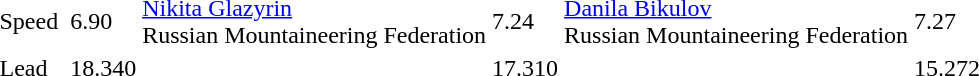<table>
<tr>
<td>Speed</td>
<td></td>
<td>6.90</td>
<td><a href='#'>Nikita Glazyrin</a><br>Russian Mountaineering Federation</td>
<td>7.24</td>
<td><a href='#'>Danila Bikulov</a><br>Russian Mountaineering Federation</td>
<td>7.27</td>
</tr>
<tr>
<td>Lead</td>
<td></td>
<td>18.340</td>
<td></td>
<td>17.310</td>
<td></td>
<td>15.272</td>
</tr>
</table>
